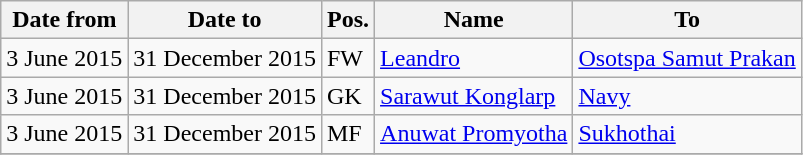<table class="wikitable">
<tr>
<th>Date from</th>
<th>Date to</th>
<th>Pos.</th>
<th>Name</th>
<th>To</th>
</tr>
<tr>
<td>3 June 2015</td>
<td>31 December 2015</td>
<td>FW</td>
<td> <a href='#'>Leandro</a></td>
<td> <a href='#'>Osotspa Samut Prakan</a></td>
</tr>
<tr>
<td>3 June 2015</td>
<td>31 December 2015</td>
<td>GK</td>
<td> <a href='#'>Sarawut Konglarp</a></td>
<td> <a href='#'>Navy</a></td>
</tr>
<tr>
<td>3 June 2015</td>
<td>31 December 2015</td>
<td>MF</td>
<td> <a href='#'>Anuwat Promyotha</a></td>
<td> <a href='#'>Sukhothai</a></td>
</tr>
<tr>
</tr>
</table>
